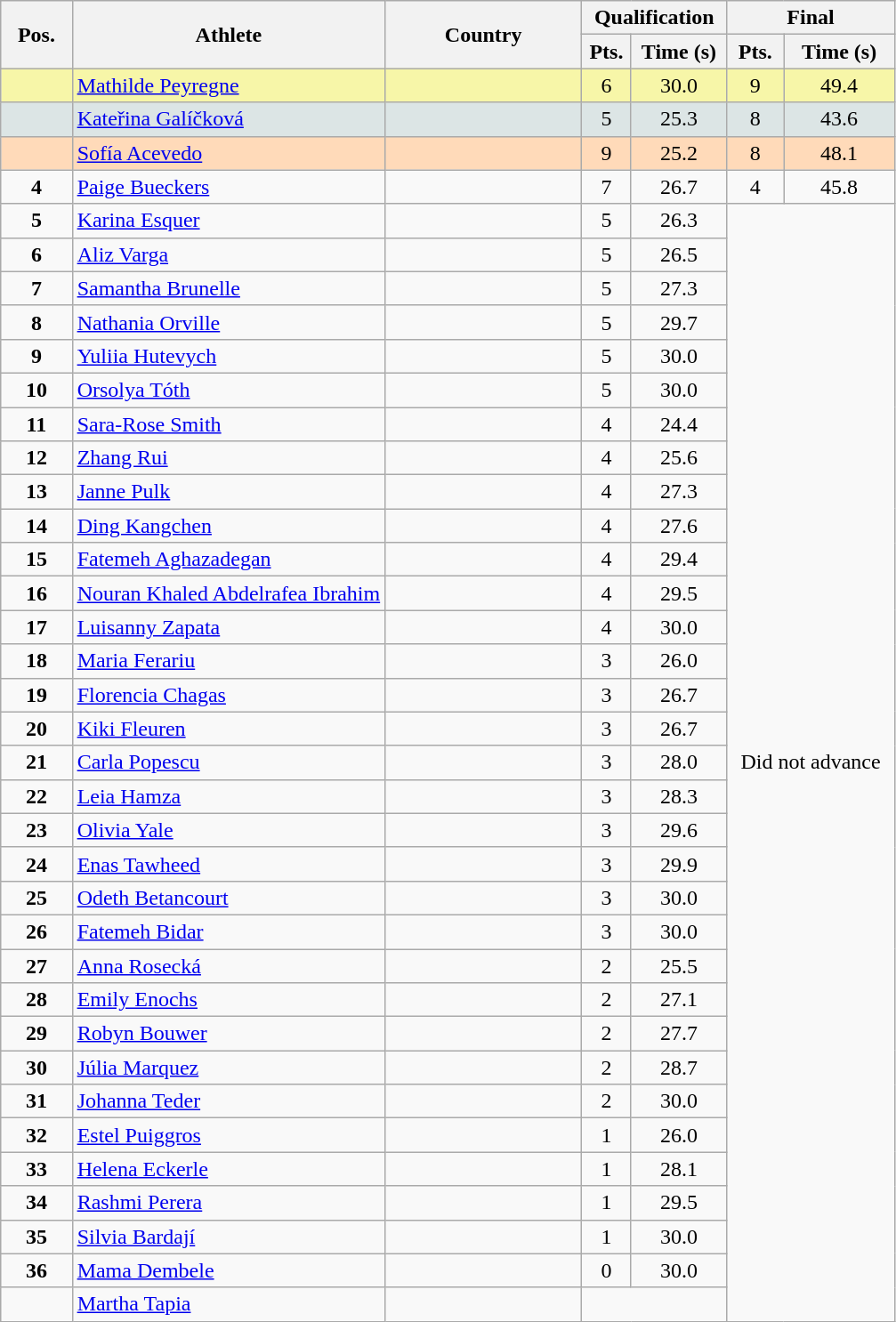<table class="wikitable sortable">
<tr>
<th rowspan="2" style="width:8%;">Pos.</th>
<th rowspan="2" style="width:35%;">Athlete</th>
<th rowspan="2" style="width:22%;">Country</th>
<th colspan="2">Qualification</th>
<th colspan="2">Final</th>
</tr>
<tr>
<th>Pts.</th>
<th>Time (s)</th>
<th>Pts.</th>
<th>Time (s)</th>
</tr>
<tr style="background:#F7F6A8;">
<td style="text-align:center;"><strong></strong></td>
<td><a href='#'>Mathilde Peyregne</a></td>
<td></td>
<td style="text-align:center;">6</td>
<td style="text-align:center;">30.0</td>
<td style="text-align:center;">9</td>
<td style="text-align:center;">49.4</td>
</tr>
<tr style="background:#DCE5E5;">
<td style="text-align:center;"><strong></strong></td>
<td><a href='#'>Kateřina Galíčková</a></td>
<td></td>
<td style="text-align:center;">5</td>
<td style="text-align:center;">25.3</td>
<td style="text-align:center;">8</td>
<td style="text-align:center;">43.6</td>
</tr>
<tr style="background:#FFDAB9;">
<td style="text-align:center;"><strong></strong></td>
<td><a href='#'>Sofía Acevedo</a></td>
<td></td>
<td style="text-align:center;">9</td>
<td style="text-align:center;">25.2</td>
<td style="text-align:center;">8</td>
<td style="text-align:center;">48.1</td>
</tr>
<tr>
<td style="text-align:center;"><strong>4</strong></td>
<td><a href='#'>Paige Bueckers</a></td>
<td></td>
<td style="text-align:center;">7</td>
<td style="text-align:center;">26.7</td>
<td style="text-align:center;">4</td>
<td style="text-align:center;">45.8</td>
</tr>
<tr>
<td style="text-align:center;"><strong>5</strong></td>
<td><a href='#'>Karina Esquer</a></td>
<td></td>
<td style="text-align:center;">5</td>
<td style="text-align:center;">26.3</td>
<td colspan="2" rowspan="33" style="text-align:center;">Did not advance</td>
</tr>
<tr>
<td style="text-align:center;"><strong>6</strong></td>
<td><a href='#'>Aliz Varga</a></td>
<td></td>
<td style="text-align:center;">5</td>
<td style="text-align:center;">26.5</td>
</tr>
<tr>
<td style="text-align:center;"><strong>7</strong></td>
<td><a href='#'>Samantha Brunelle</a></td>
<td></td>
<td style="text-align:center;">5</td>
<td style="text-align:center;">27.3</td>
</tr>
<tr>
<td style="text-align:center;"><strong>8</strong></td>
<td><a href='#'>Nathania Orville</a></td>
<td></td>
<td style="text-align:center;">5</td>
<td style="text-align:center;">29.7</td>
</tr>
<tr>
<td style="text-align:center;"><strong>9</strong></td>
<td><a href='#'>Yuliia Hutevych</a></td>
<td></td>
<td style="text-align:center;">5</td>
<td style="text-align:center;">30.0</td>
</tr>
<tr>
<td style="text-align:center;"><strong>10</strong></td>
<td><a href='#'>Orsolya Tóth</a></td>
<td></td>
<td style="text-align:center;">5</td>
<td style="text-align:center;">30.0</td>
</tr>
<tr>
<td style="text-align:center;"><strong>11</strong></td>
<td><a href='#'>Sara-Rose Smith</a></td>
<td></td>
<td style="text-align:center;">4</td>
<td style="text-align:center;">24.4</td>
</tr>
<tr>
<td style="text-align:center;"><strong>12</strong></td>
<td><a href='#'>Zhang Rui</a></td>
<td></td>
<td style="text-align:center;">4</td>
<td style="text-align:center;">25.6</td>
</tr>
<tr>
<td style="text-align:center;"><strong>13</strong></td>
<td><a href='#'>Janne Pulk</a></td>
<td></td>
<td style="text-align:center;">4</td>
<td style="text-align:center;">27.3</td>
</tr>
<tr>
<td style="text-align:center;"><strong>14</strong></td>
<td><a href='#'>Ding Kangchen</a></td>
<td></td>
<td style="text-align:center;">4</td>
<td style="text-align:center;">27.6</td>
</tr>
<tr>
<td style="text-align:center;"><strong>15</strong></td>
<td><a href='#'>Fatemeh Aghazadegan</a></td>
<td></td>
<td style="text-align:center;">4</td>
<td style="text-align:center;">29.4</td>
</tr>
<tr>
<td style="text-align:center;"><strong>16</strong></td>
<td><a href='#'>Nouran Khaled Abdelrafea Ibrahim</a></td>
<td></td>
<td style="text-align:center;">4</td>
<td style="text-align:center;">29.5</td>
</tr>
<tr>
<td style="text-align:center;"><strong>17</strong></td>
<td><a href='#'>Luisanny Zapata</a></td>
<td></td>
<td style="text-align:center;">4</td>
<td style="text-align:center;">30.0</td>
</tr>
<tr>
<td style="text-align:center;"><strong>18</strong></td>
<td><a href='#'>Maria Ferariu</a></td>
<td></td>
<td style="text-align:center;">3</td>
<td style="text-align:center;">26.0</td>
</tr>
<tr>
<td style="text-align:center;"><strong>19</strong></td>
<td><a href='#'>Florencia Chagas</a></td>
<td></td>
<td style="text-align:center;">3</td>
<td style="text-align:center;">26.7</td>
</tr>
<tr>
<td style="text-align:center;"><strong>20</strong></td>
<td><a href='#'>Kiki Fleuren</a></td>
<td></td>
<td style="text-align:center;">3</td>
<td style="text-align:center;">26.7</td>
</tr>
<tr>
<td style="text-align:center;"><strong>21</strong></td>
<td><a href='#'>Carla Popescu</a></td>
<td></td>
<td style="text-align:center;">3</td>
<td style="text-align:center;">28.0</td>
</tr>
<tr>
<td style="text-align:center;"><strong>22</strong></td>
<td><a href='#'>Leia Hamza</a></td>
<td></td>
<td style="text-align:center;">3</td>
<td style="text-align:center;">28.3</td>
</tr>
<tr>
<td style="text-align:center;"><strong>23</strong></td>
<td><a href='#'>Olivia Yale</a></td>
<td></td>
<td style="text-align:center;">3</td>
<td style="text-align:center;">29.6</td>
</tr>
<tr>
<td style="text-align:center;"><strong>24</strong></td>
<td><a href='#'>Enas Tawheed</a></td>
<td></td>
<td style="text-align:center;">3</td>
<td style="text-align:center;">29.9</td>
</tr>
<tr>
<td style="text-align:center;"><strong>25</strong></td>
<td><a href='#'>Odeth Betancourt</a></td>
<td></td>
<td style="text-align:center;">3</td>
<td style="text-align:center;">30.0</td>
</tr>
<tr>
<td style="text-align:center;"><strong>26</strong></td>
<td><a href='#'>Fatemeh Bidar</a></td>
<td></td>
<td style="text-align:center;">3</td>
<td style="text-align:center;">30.0</td>
</tr>
<tr>
<td style="text-align:center;"><strong>27</strong></td>
<td><a href='#'>Anna Rosecká</a></td>
<td></td>
<td style="text-align:center;">2</td>
<td style="text-align:center;">25.5</td>
</tr>
<tr>
<td style="text-align:center;"><strong>28</strong></td>
<td><a href='#'>Emily Enochs</a></td>
<td></td>
<td style="text-align:center;">2</td>
<td style="text-align:center;">27.1</td>
</tr>
<tr>
<td style="text-align:center;"><strong>29</strong></td>
<td><a href='#'>Robyn Bouwer</a></td>
<td></td>
<td style="text-align:center;">2</td>
<td style="text-align:center;">27.7</td>
</tr>
<tr>
<td style="text-align:center;"><strong>30</strong></td>
<td><a href='#'>Júlia Marquez</a></td>
<td></td>
<td style="text-align:center;">2</td>
<td style="text-align:center;">28.7</td>
</tr>
<tr>
<td style="text-align:center;"><strong>31</strong></td>
<td><a href='#'>Johanna Teder</a></td>
<td></td>
<td style="text-align:center;">2</td>
<td style="text-align:center;">30.0</td>
</tr>
<tr>
<td style="text-align:center;"><strong>32</strong></td>
<td><a href='#'>Estel Puiggros</a></td>
<td></td>
<td style="text-align:center;">1</td>
<td style="text-align:center;">26.0</td>
</tr>
<tr>
<td style="text-align:center;"><strong>33</strong></td>
<td><a href='#'>Helena Eckerle</a></td>
<td></td>
<td style="text-align:center;">1</td>
<td style="text-align:center;">28.1</td>
</tr>
<tr>
<td style="text-align:center;"><strong>34</strong></td>
<td><a href='#'>Rashmi Perera</a></td>
<td></td>
<td style="text-align:center;">1</td>
<td style="text-align:center;">29.5</td>
</tr>
<tr>
<td style="text-align:center;"><strong>35</strong></td>
<td><a href='#'>Silvia Bardají</a></td>
<td></td>
<td style="text-align:center;">1</td>
<td style="text-align:center;">30.0</td>
</tr>
<tr>
<td style="text-align:center;"><strong>36</strong></td>
<td><a href='#'>Mama Dembele</a></td>
<td></td>
<td style="text-align:center;">0</td>
<td style="text-align:center;">30.0</td>
</tr>
<tr>
<td></td>
<td><a href='#'>Martha Tapia</a></td>
<td></td>
<td colspan="2" style="text-align:center;"></td>
</tr>
</table>
